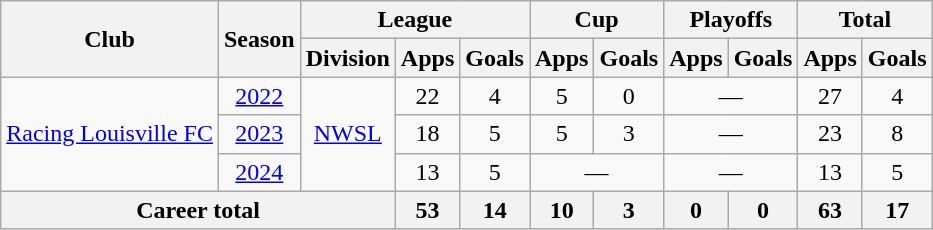<table class="wikitable" style="text-align:center">
<tr>
<th rowspan="2">Club</th>
<th rowspan="2">Season</th>
<th colspan="3">League</th>
<th colspan="2">Cup</th>
<th colspan="2">Playoffs</th>
<th colspan="2">Total</th>
</tr>
<tr>
<th>Division</th>
<th>Apps</th>
<th>Goals</th>
<th>Apps</th>
<th>Goals</th>
<th>Apps</th>
<th>Goals</th>
<th>Apps</th>
<th>Goals</th>
</tr>
<tr>
<td rowspan="3"><a href='#'>Racing Louisville FC</a></td>
<td><a href='#'>2022</a></td>
<td rowspan="3"><a href='#'>NWSL</a></td>
<td>22</td>
<td>4</td>
<td>5</td>
<td>0</td>
<td colspan="2">—</td>
<td>27</td>
<td>4</td>
</tr>
<tr>
<td><a href='#'>2023</a></td>
<td>18</td>
<td>5</td>
<td>5</td>
<td>3</td>
<td colspan="2">—</td>
<td>23</td>
<td>8</td>
</tr>
<tr>
<td><a href='#'>2024</a></td>
<td>13</td>
<td>5</td>
<td colspan="2">—</td>
<td colspan="2">—</td>
<td>13</td>
<td>5</td>
</tr>
<tr>
<th colspan="3">Career total</th>
<th>53</th>
<th>14</th>
<th>10</th>
<th>3</th>
<th>0</th>
<th>0</th>
<th>63</th>
<th>17</th>
</tr>
</table>
